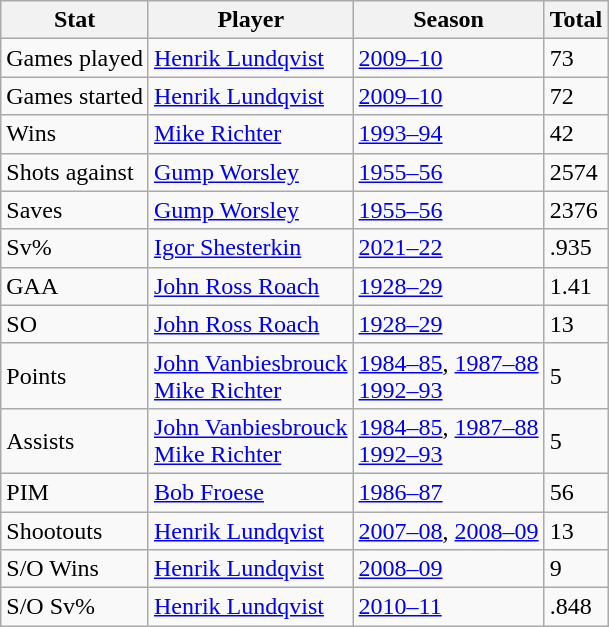<table class="wikitable">
<tr>
<th>Stat</th>
<th>Player</th>
<th>Season</th>
<th>Total</th>
</tr>
<tr>
<td>Games played</td>
<td><a href='#'>Henrik Lundqvist</a></td>
<td><a href='#'>2009–10</a></td>
<td>73</td>
</tr>
<tr>
<td>Games started</td>
<td><a href='#'>Henrik Lundqvist</a></td>
<td><a href='#'>2009–10</a></td>
<td>72</td>
</tr>
<tr>
<td>Wins</td>
<td><a href='#'>Mike Richter</a></td>
<td><a href='#'>1993–94</a></td>
<td>42</td>
</tr>
<tr>
<td>Shots against</td>
<td><a href='#'>Gump Worsley</a></td>
<td><a href='#'>1955–56</a></td>
<td>2574</td>
</tr>
<tr>
<td>Saves</td>
<td><a href='#'>Gump Worsley</a></td>
<td><a href='#'>1955–56</a></td>
<td>2376</td>
</tr>
<tr>
<td>Sv%</td>
<td><a href='#'>Igor Shesterkin</a></td>
<td><a href='#'>2021–22</a></td>
<td>.935</td>
</tr>
<tr>
<td>GAA</td>
<td><a href='#'>John Ross Roach</a></td>
<td><a href='#'>1928–29</a></td>
<td>1.41</td>
</tr>
<tr>
<td>SO</td>
<td><a href='#'>John Ross Roach</a></td>
<td><a href='#'>1928–29</a></td>
<td>13</td>
</tr>
<tr>
<td>Points</td>
<td><a href='#'>John Vanbiesbrouck</a><br><a href='#'>Mike Richter</a></td>
<td><a href='#'>1984–85</a>, <a href='#'>1987–88</a><br><a href='#'>1992–93</a></td>
<td>5</td>
</tr>
<tr>
<td>Assists</td>
<td><a href='#'>John Vanbiesbrouck</a><br><a href='#'>Mike Richter</a></td>
<td><a href='#'>1984–85</a>, <a href='#'>1987–88</a><br><a href='#'>1992–93</a></td>
<td>5</td>
</tr>
<tr>
<td>PIM</td>
<td><a href='#'>Bob Froese</a></td>
<td><a href='#'>1986–87</a></td>
<td>56</td>
</tr>
<tr>
<td>Shootouts</td>
<td><a href='#'>Henrik Lundqvist</a></td>
<td><a href='#'>2007–08</a>, <a href='#'>2008–09</a></td>
<td>13</td>
</tr>
<tr>
<td>S/O Wins</td>
<td><a href='#'>Henrik Lundqvist</a></td>
<td><a href='#'>2008–09</a></td>
<td>9</td>
</tr>
<tr>
<td>S/O Sv%</td>
<td><a href='#'>Henrik Lundqvist</a></td>
<td><a href='#'>2010–11</a></td>
<td>.848</td>
</tr>
</table>
